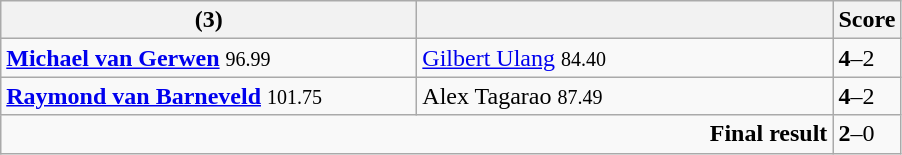<table class="wikitable">
<tr>
<th width=270><strong></strong> (3)</th>
<th width=270></th>
<th>Score</th>
</tr>
<tr>
<td><strong><a href='#'>Michael van Gerwen</a></strong> <small><span>96.99</span></small></td>
<td><a href='#'>Gilbert Ulang</a> <small><span>84.40</span></small></td>
<td><strong>4</strong>–2</td>
</tr>
<tr>
<td><strong><a href='#'>Raymond van Barneveld</a></strong> <small><span>101.75</span></small></td>
<td>Alex Tagarao <small><span>87.49</span></small></td>
<td><strong>4</strong>–2</td>
</tr>
<tr>
<td colspan="2" align="right"><strong>Final result</strong></td>
<td><strong>2</strong>–0</td>
</tr>
</table>
